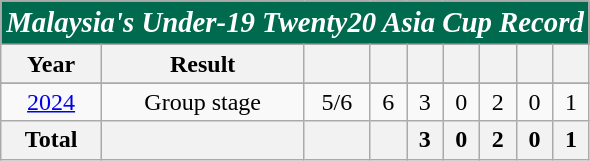<table class="wikitable" style="text-align:center">
<tr>
<th style="color:white; background:#006A4E;" colspan=9><strong><big><em>Malaysia's  Under-19 Twenty20 Asia Cup Record</em></big></strong></th>
</tr>
<tr>
<th>Year</th>
<th>Result</th>
<th></th>
<th></th>
<th></th>
<th></th>
<th></th>
<th></th>
<th></th>
</tr>
<tr bgcolor=pink>
</tr>
<tr>
<td> <a href='#'>2024</a></td>
<td>Group stage</td>
<td>5/6</td>
<td>6</td>
<td>3</td>
<td>0</td>
<td>2</td>
<td>0</td>
<td>1</td>
</tr>
<tr>
<th>Total</th>
<th></th>
<th></th>
<th></th>
<th>3</th>
<th>0</th>
<th>2</th>
<th>0</th>
<th>1</th>
</tr>
</table>
